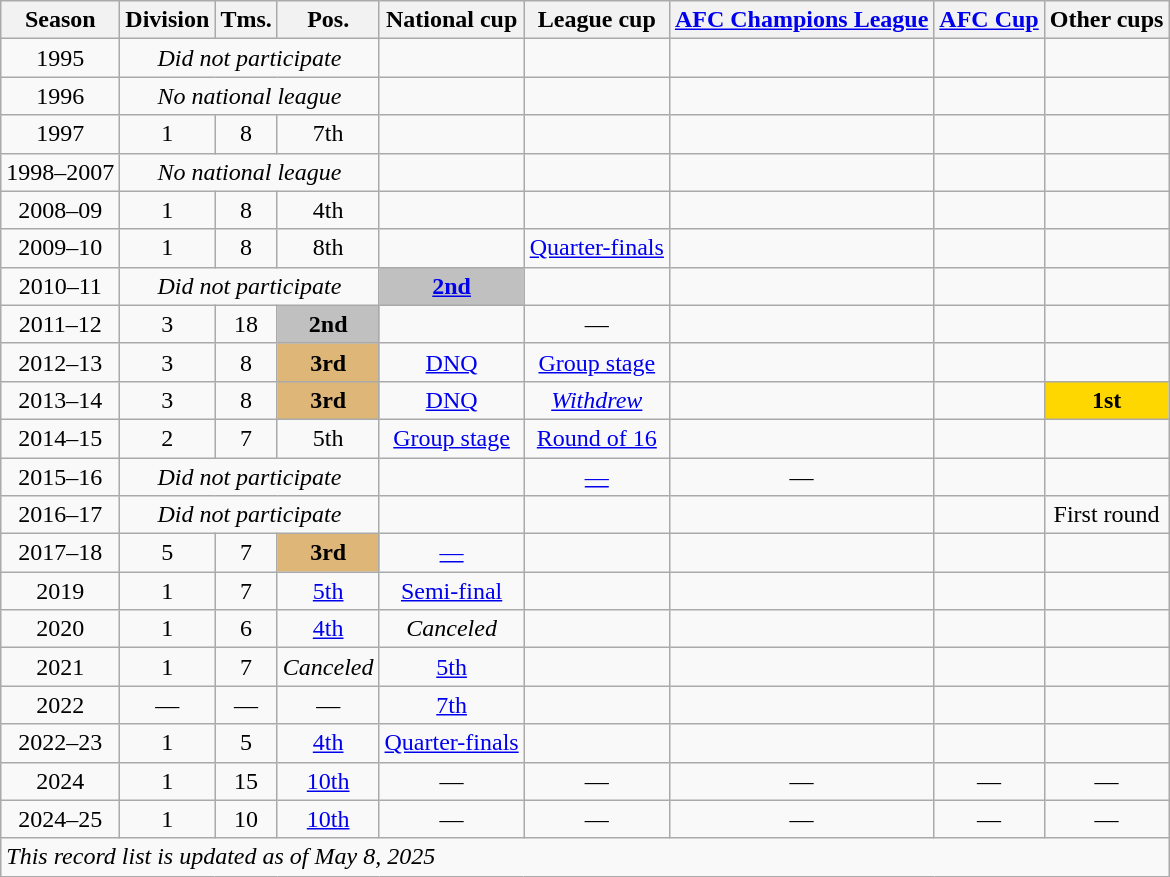<table class="wikitable">
<tr>
<th>Season</th>
<th>Division</th>
<th>Tms.</th>
<th>Pos.</th>
<th>National cup</th>
<th>League cup</th>
<th><a href='#'>AFC Champions League</a></th>
<th><a href='#'>AFC Cup</a></th>
<th>Other cups</th>
</tr>
<tr>
<td align=center>1995</td>
<td colspan=3 align=center><em>Did not participate</em></td>
<td align=center></td>
<td align=center></td>
<td align=center></td>
<td align=center></td>
<td align=center></td>
</tr>
<tr>
<td align=center>1996</td>
<td colspan=3 align=center><em>No national league</em></td>
<td align=center></td>
<td align=center></td>
<td align=center></td>
<td align=center></td>
<td align=center></td>
</tr>
<tr>
<td align=center>1997</td>
<td align=center>1</td>
<td align=center>8</td>
<td align=center>7th</td>
<td align=center></td>
<td align=center></td>
<td align=center></td>
<td align=center></td>
<td align=center></td>
</tr>
<tr>
<td align=center>1998–2007</td>
<td colspan=3 align=center><em>No national league</em></td>
<td align=center></td>
<td align=center></td>
<td align=center></td>
<td align=center></td>
<td align=center></td>
</tr>
<tr>
<td align=center>2008–09</td>
<td align=center>1</td>
<td align=center>8</td>
<td align=center>4th</td>
<td align=center></td>
<td align=center></td>
<td align=center></td>
<td align=center></td>
<td align=center></td>
</tr>
<tr>
<td align=center>2009–10</td>
<td align=center>1</td>
<td align=center>8</td>
<td align=center>8th</td>
<td align=center></td>
<td align=center><a href='#'>Quarter-finals</a></td>
<td align=center></td>
<td align=center></td>
<td align=center></td>
</tr>
<tr>
<td align=center>2010–11</td>
<td colspan=3 align=center><em>Did not participate</em></td>
<td align=center bgcolor=silver><a href='#'><strong>2nd</strong></a></td>
<td align=center></td>
<td align=center></td>
<td align=center></td>
<td align=center></td>
</tr>
<tr>
<td align=center>2011–12</td>
<td align=center>3</td>
<td align=center>18</td>
<td align=center bgcolor=silver><strong>2nd</strong></td>
<td align=center></td>
<td align=center>—</td>
<td align=center></td>
<td align=center></td>
<td align=center></td>
</tr>
<tr>
<td align=center>2012–13</td>
<td align=center>3</td>
<td align=center>8</td>
<td align=center bgcolor=#deb678><strong>3rd</strong></td>
<td align=center><a href='#'>DNQ</a></td>
<td align=center><a href='#'>Group stage</a></td>
<td align=center></td>
<td align=center></td>
<td align=center></td>
</tr>
<tr>
<td align=center>2013–14</td>
<td align=center>3</td>
<td align=center>8</td>
<td align=center bgcolor=#deb678><strong>3rd</strong></td>
<td align=center><a href='#'>DNQ</a></td>
<td align=center><a href='#'><em>Withdrew</em></a></td>
<td align=center></td>
<td align=center></td>
<td align=center bgcolor=gold><strong>1st</strong></td>
</tr>
<tr>
<td align=center>2014–15</td>
<td align=center>2</td>
<td align=center>7</td>
<td align=center>5th</td>
<td align=center><a href='#'>Group stage</a></td>
<td align=center><a href='#'>Round of 16</a></td>
<td align=center></td>
<td align=center></td>
<td align=center></td>
</tr>
<tr>
<td align=center>2015–16</td>
<td colspan=3 align=center><em>Did not participate</em></td>
<td align=center></td>
<td align=center><a href='#'>—</a></td>
<td align=center>—</td>
<td align=center></td>
<td align=center></td>
</tr>
<tr>
<td align=center>2016–17</td>
<td colspan=3 align=center><em>Did not participate</em></td>
<td align=center></td>
<td align=center></td>
<td align=center></td>
<td align=center></td>
<td align=center>First round</td>
</tr>
<tr>
<td align=center>2017–18</td>
<td align=center>5</td>
<td align=center>7</td>
<td align=center bgcolor=#deb678><strong>3rd</strong></td>
<td align=center><a href='#'>—</a></td>
<td align=center></td>
<td align=center></td>
<td align=center></td>
<td align=center></td>
</tr>
<tr>
<td align=center>2019</td>
<td align=center>1</td>
<td align=center>7</td>
<td align=center><a href='#'>5th</a></td>
<td align=center><a href='#'>Semi-final</a></td>
<td align=center></td>
<td align=center></td>
<td align=center></td>
<td align=center></td>
</tr>
<tr>
<td align=center>2020</td>
<td align=center>1</td>
<td align=center>6</td>
<td align=center><a href='#'>4th</a></td>
<td align=center><em>Canceled</em></td>
<td align=center></td>
<td align=center></td>
<td align=center></td>
<td align=center></td>
</tr>
<tr>
<td align=center>2021</td>
<td align=center>1</td>
<td align=center>7</td>
<td align=center><em>Canceled</em></td>
<td align=center><a href='#'>5th</a></td>
<td></td>
<td></td>
<td></td>
<td></td>
</tr>
<tr>
<td align=center>2022</td>
<td align=center>—</td>
<td align=center>—</td>
<td align=center>—</td>
<td align=center><a href='#'>7th</a></td>
<td></td>
<td></td>
<td></td>
<td></td>
</tr>
<tr>
<td align=center>2022–23</td>
<td align=center>1</td>
<td align=center>5</td>
<td align=center><a href='#'>4th</a></td>
<td align=center><a href='#'>Quarter-finals</a></td>
<td></td>
<td></td>
<td></td>
<td></td>
</tr>
<tr>
<td align=center>2024</td>
<td align=center>1</td>
<td align=center>15</td>
<td align=center><a href='#'>10th</a></td>
<td align=center>—</td>
<td align=center>—</td>
<td align=center>—</td>
<td align=center>—</td>
<td align=center>—</td>
</tr>
<tr>
<td align=center>2024–25</td>
<td align=center>1</td>
<td align=center>10</td>
<td align=center><a href='#'>10th</a></td>
<td align=center>—</td>
<td align=center>—</td>
<td align=center>—</td>
<td align=center>—</td>
<td align=center>—</td>
</tr>
<tr>
<td colspan="9" align="left"><em>This record list is updated as of May 8, 2025</em></td>
</tr>
</table>
